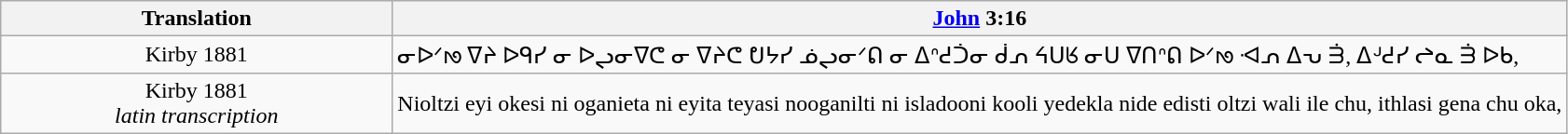<table class="wikitable">
<tr>
<th style="width:25%;">Translation</th>
<th><a href='#'>John</a> 3:16</th>
</tr>
<tr>
<td style="text-align:center;">Kirby 1881</td>
<td>ᓂᐅᐟᘚ ᐁᔨ ᐅᑫᓯ ᓂ ᐅᖢᓂᐁᕦ ᓂ ᐁᔨᕦ ᕞᔭᓯ ᓅᖢᓂᐟᕠ ᓂ ᐃᐢᕍᑑᓂ ᑰᕄ ᔦᑌᖉ ᓂᑌ ᐁᑎᐢᕠ ᐅᐟᘚ ᐗᕄ ᐃᕃ ᣮ, ᐃᒢᕍᓯ ᖠᓇ ᣮ ᐅᑲ,</td>
</tr>
<tr>
<td style="text-align:center;">Kirby 1881 <br> <em>latin transcription</em></td>
<td>Nioltzi eyi okesi ni oganieta ni eyita teyasi nooganilti ni isladooni kooli yedekla nide edisti oltzi wali ile chu, ithlasi gena chu oka,</td>
</tr>
</table>
